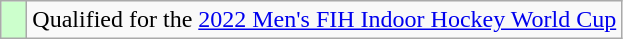<table class="wikitable">
<tr>
<td style="width:10px; background:#CCFFCC;"></td>
<td>Qualified for the <a href='#'>2022 Men's FIH Indoor Hockey World Cup</a></td>
</tr>
</table>
